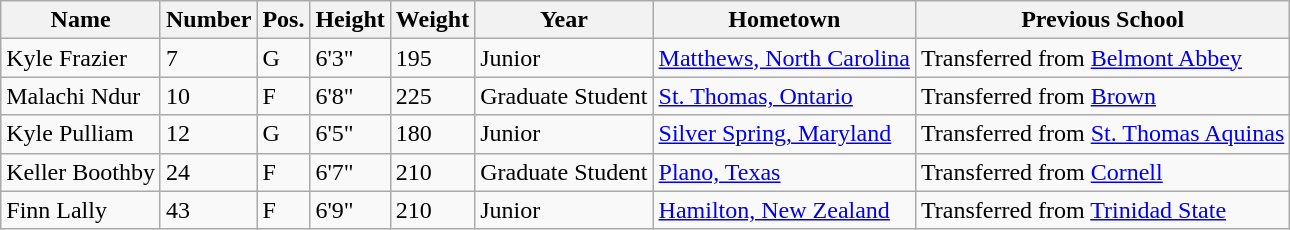<table class="wikitable sortable" border="1">
<tr>
<th>Name</th>
<th>Number</th>
<th>Pos.</th>
<th>Height</th>
<th>Weight</th>
<th>Year</th>
<th>Hometown</th>
<th class="unsortable">Previous School</th>
</tr>
<tr>
<td>Kyle Frazier</td>
<td>7</td>
<td>G</td>
<td>6'3"</td>
<td>195</td>
<td>Junior</td>
<td><a href='#'>Matthews, North Carolina</a></td>
<td>Transferred from <a href='#'>Belmont Abbey</a></td>
</tr>
<tr>
<td>Malachi Ndur</td>
<td>10</td>
<td>F</td>
<td>6'8"</td>
<td>225</td>
<td>Graduate Student</td>
<td><a href='#'>St. Thomas, Ontario</a></td>
<td>Transferred from <a href='#'>Brown</a></td>
</tr>
<tr>
<td>Kyle Pulliam</td>
<td>12</td>
<td>G</td>
<td>6'5"</td>
<td>180</td>
<td>Junior</td>
<td><a href='#'>Silver Spring, Maryland</a></td>
<td>Transferred from <a href='#'>St. Thomas Aquinas</a></td>
</tr>
<tr>
<td>Keller Boothby</td>
<td>24</td>
<td>F</td>
<td>6'7"</td>
<td>210</td>
<td>Graduate Student</td>
<td><a href='#'>Plano, Texas</a></td>
<td>Transferred from <a href='#'>Cornell</a></td>
</tr>
<tr>
<td>Finn Lally</td>
<td>43</td>
<td>F</td>
<td>6'9"</td>
<td>210</td>
<td>Junior</td>
<td><a href='#'>Hamilton, New Zealand</a></td>
<td>Transferred from <a href='#'>Trinidad State</a></td>
</tr>
</table>
